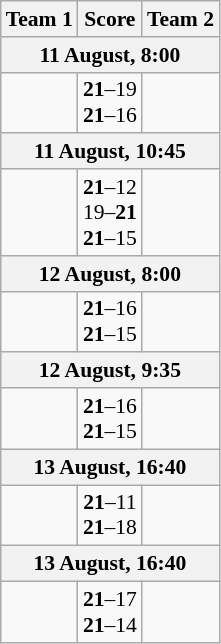<table class="wikitable" style="text-align: center; font-size:90% ">
<tr>
<th align="right">Team 1</th>
<th>Score</th>
<th align="left">Team 2</th>
</tr>
<tr>
<th colspan=3>11 August, 8:00</th>
</tr>
<tr>
<td align=right><strong></strong></td>
<td align=center><strong>21</strong>–19<br><strong>21</strong>–16</td>
<td align=left></td>
</tr>
<tr>
<th colspan=3>11 August, 10:45</th>
</tr>
<tr>
<td align=right><strong></strong></td>
<td align=center><strong>21</strong>–12<br>19–<strong>21</strong><br><strong>21</strong>–15</td>
<td align=left></td>
</tr>
<tr>
<th colspan=3>12 August, 8:00</th>
</tr>
<tr>
<td align=right><strong></strong></td>
<td align=center><strong>21</strong>–16<br><strong>21</strong>–15</td>
<td align=left></td>
</tr>
<tr>
<th colspan=3>12 August, 9:35</th>
</tr>
<tr>
<td align=right><strong></strong></td>
<td align=center><strong>21</strong>–16<br><strong>21</strong>–15</td>
<td align=left></td>
</tr>
<tr>
<th colspan=3>13 August, 16:40</th>
</tr>
<tr>
<td align=right><strong></strong></td>
<td align=center><strong>21</strong>–11<br><strong>21</strong>–18</td>
<td align=left></td>
</tr>
<tr>
<th colspan=3>13 August, 16:40</th>
</tr>
<tr>
<td align=right><strong></strong></td>
<td align=center><strong>21</strong>–17<br><strong>21</strong>–14</td>
<td align=left></td>
</tr>
</table>
